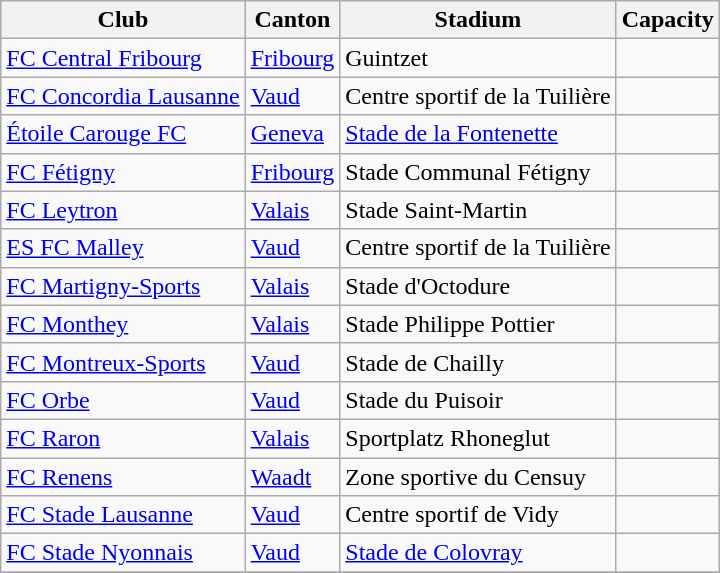<table class="wikitable">
<tr>
<th>Club</th>
<th>Canton</th>
<th>Stadium</th>
<th>Capacity</th>
</tr>
<tr>
<td><a href='#'>FC Central Fribourg</a></td>
<td><a href='#'>Fribourg</a></td>
<td>Guintzet</td>
<td></td>
</tr>
<tr>
<td><a href='#'>FC Concordia Lausanne</a></td>
<td><a href='#'>Vaud</a></td>
<td>Centre sportif de la Tuilière</td>
<td></td>
</tr>
<tr>
<td><a href='#'>Étoile Carouge FC</a></td>
<td><a href='#'>Geneva</a></td>
<td><a href='#'>Stade de la Fontenette</a></td>
<td></td>
</tr>
<tr>
<td><a href='#'>FC Fétigny</a></td>
<td><a href='#'>Fribourg</a></td>
<td>Stade Communal Fétigny</td>
<td></td>
</tr>
<tr>
<td><a href='#'>FC Leytron</a></td>
<td><a href='#'>Valais</a></td>
<td>Stade Saint-Martin</td>
<td></td>
</tr>
<tr>
<td><a href='#'>ES FC Malley</a></td>
<td><a href='#'>Vaud</a></td>
<td>Centre sportif de la Tuilière</td>
<td></td>
</tr>
<tr>
<td><a href='#'>FC Martigny-Sports</a></td>
<td><a href='#'>Valais</a></td>
<td>Stade d'Octodure</td>
<td></td>
</tr>
<tr>
<td><a href='#'>FC Monthey</a></td>
<td><a href='#'>Valais</a></td>
<td>Stade Philippe Pottier</td>
<td></td>
</tr>
<tr>
<td><a href='#'>FC Montreux-Sports</a></td>
<td><a href='#'>Vaud</a></td>
<td>Stade de Chailly</td>
<td></td>
</tr>
<tr>
<td><a href='#'>FC Orbe</a></td>
<td><a href='#'>Vaud</a></td>
<td>Stade du Puisoir</td>
<td></td>
</tr>
<tr>
<td><a href='#'>FC Raron</a></td>
<td><a href='#'>Valais</a></td>
<td>Sportplatz Rhoneglut</td>
<td></td>
</tr>
<tr>
<td><a href='#'>FC Renens</a></td>
<td><a href='#'>Waadt</a></td>
<td>Zone sportive du Censuy</td>
<td></td>
</tr>
<tr>
<td><a href='#'>FC Stade Lausanne</a></td>
<td><a href='#'>Vaud</a></td>
<td>Centre sportif de Vidy</td>
<td></td>
</tr>
<tr>
<td><a href='#'>FC Stade Nyonnais</a></td>
<td><a href='#'>Vaud</a></td>
<td><a href='#'>Stade de Colovray</a></td>
<td></td>
</tr>
<tr>
</tr>
</table>
